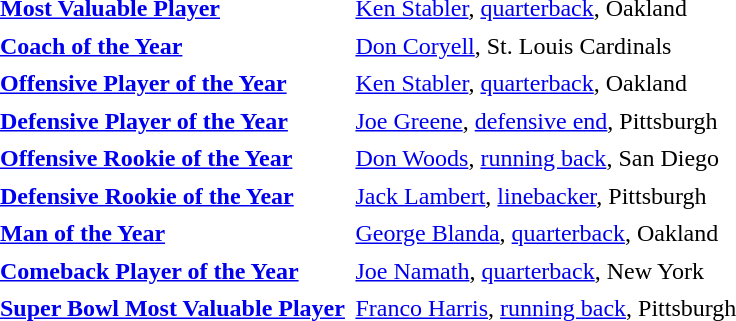<table cellpadding="3" cellspacing="1">
<tr>
<td><strong><a href='#'>Most Valuable Player</a></strong></td>
<td><a href='#'>Ken Stabler</a>, <a href='#'>quarterback</a>, Oakland</td>
</tr>
<tr>
<td><strong><a href='#'>Coach of the Year</a></strong></td>
<td><a href='#'>Don Coryell</a>, St. Louis Cardinals</td>
</tr>
<tr>
<td><strong><a href='#'>Offensive Player of the Year</a></strong></td>
<td><a href='#'>Ken Stabler</a>, <a href='#'>quarterback</a>, Oakland</td>
</tr>
<tr>
<td><strong><a href='#'>Defensive Player of the Year</a></strong></td>
<td><a href='#'>Joe Greene</a>, <a href='#'>defensive end</a>, Pittsburgh</td>
</tr>
<tr>
<td><strong><a href='#'>Offensive Rookie of the Year</a></strong></td>
<td><a href='#'>Don Woods</a>, <a href='#'>running back</a>, San Diego</td>
</tr>
<tr>
<td><strong><a href='#'>Defensive Rookie of the Year</a></strong></td>
<td><a href='#'>Jack Lambert</a>, <a href='#'>linebacker</a>, Pittsburgh</td>
</tr>
<tr>
<td><strong><a href='#'>Man of the Year</a></strong></td>
<td><a href='#'>George Blanda</a>, <a href='#'>quarterback</a>, Oakland</td>
</tr>
<tr>
<td><strong><a href='#'>Comeback Player of the Year</a></strong></td>
<td><a href='#'>Joe Namath</a>, <a href='#'>quarterback</a>, New York</td>
</tr>
<tr>
<td><strong><a href='#'>Super Bowl Most Valuable Player</a></strong></td>
<td><a href='#'>Franco Harris</a>, <a href='#'>running back</a>, Pittsburgh</td>
</tr>
</table>
